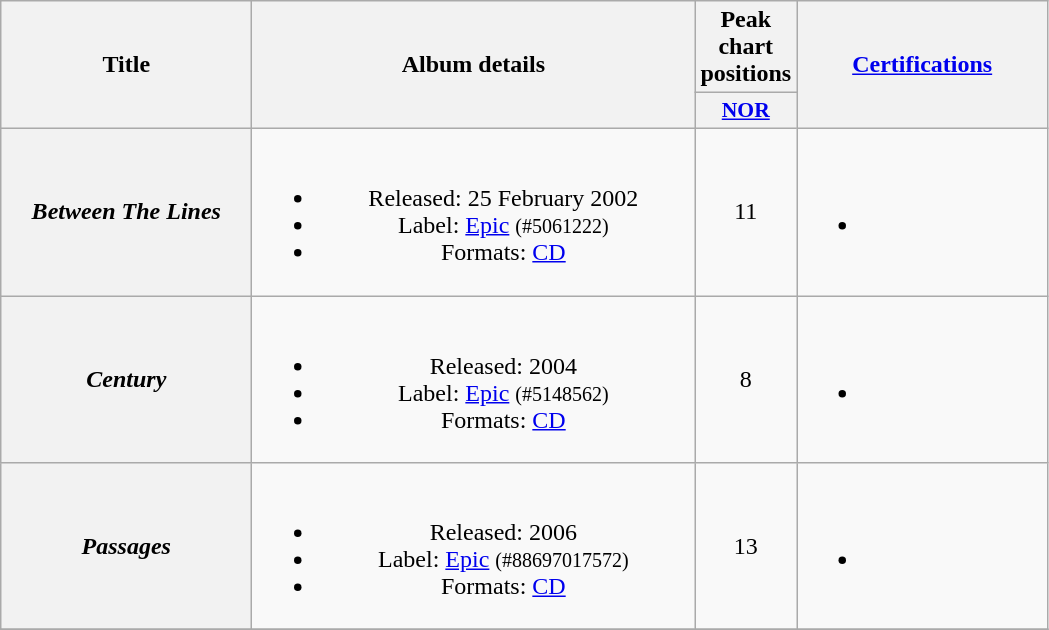<table class="wikitable plainrowheaders" style="text-align:center;">
<tr>
<th scope="col" rowspan="2" style="width:10em;">Title</th>
<th scope="col" rowspan="2" style="width:18em;">Album details</th>
<th scope="col" colspan="1">Peak chart positions</th>
<th scope="col" rowspan="2" style="width:10em;"><a href='#'>Certifications</a></th>
</tr>
<tr>
<th style="width:2em;font-size:90%;"><a href='#'>NOR</a><br></th>
</tr>
<tr>
<th scope="row"><em>Between The Lines</em></th>
<td><br><ul><li>Released: 25 February 2002</li><li>Label: <a href='#'>Epic</a> <small>(#5061222)</small></li><li>Formats: <a href='#'>CD</a></li></ul></td>
<td>11</td>
<td><br><ul><li></li></ul></td>
</tr>
<tr>
<th scope="row"><em>Century</em></th>
<td><br><ul><li>Released: 2004</li><li>Label: <a href='#'>Epic</a> <small>(#5148562)</small></li><li>Formats: <a href='#'>CD</a></li></ul></td>
<td>8</td>
<td><br><ul><li></li></ul></td>
</tr>
<tr>
<th scope="row"><em>Passages</em></th>
<td><br><ul><li>Released: 2006</li><li>Label: <a href='#'>Epic</a> <small>(#88697017572)</small></li><li>Formats: <a href='#'>CD</a></li></ul></td>
<td>13</td>
<td><br><ul><li></li></ul></td>
</tr>
<tr>
</tr>
</table>
